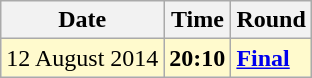<table class="wikitable">
<tr>
<th>Date</th>
<th>Time</th>
<th>Round</th>
</tr>
<tr style=background:lemonchiffon>
<td>12 August 2014</td>
<td><strong>20:10</strong></td>
<td><strong><a href='#'>Final</a></strong></td>
</tr>
</table>
